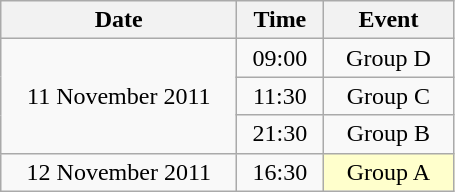<table class = "wikitable" style="text-align:center;">
<tr>
<th width=150>Date</th>
<th width=50>Time</th>
<th width=80>Event</th>
</tr>
<tr>
<td rowspan=3>11 November 2011</td>
<td>09:00</td>
<td>Group D</td>
</tr>
<tr>
<td>11:30</td>
<td>Group C</td>
</tr>
<tr>
<td>21:30</td>
<td>Group B</td>
</tr>
<tr>
<td>12 November 2011</td>
<td>16:30</td>
<td bgcolor=ffffcc>Group A</td>
</tr>
</table>
